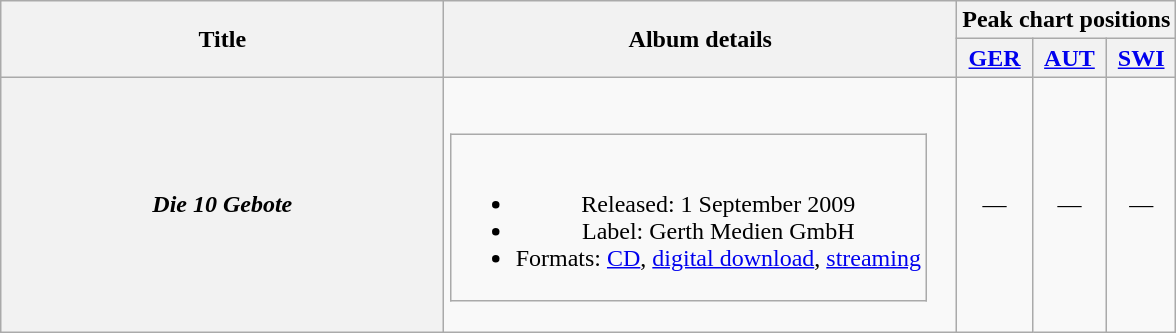<table class="wikitable plainrowheaders" style="text-align:center;">
<tr>
<th rowspan="2" scope="col" style="width:18em;">Title</th>
<th rowspan="2" scope="col">Album details</th>
<th colspan="3" scope="col">Peak chart positions</th>
</tr>
<tr>
<th><a href='#'>GER</a></th>
<th><a href='#'>AUT</a></th>
<th><a href='#'>SWI</a></th>
</tr>
<tr>
<th scope="row"><em>Die 10 Gebote</em><br></th>
<td><br><table class="wikitable plainrowheaders" style="text-align:center;">
<tr>
<td><br><ul><li>Released: 1 September 2009</li><li>Label: Gerth Medien GmbH</li><li>Formats: <a href='#'>CD</a>, <a href='#'>digital download</a>, <a href='#'>streaming</a></li></ul></td>
</tr>
</table>
</td>
<td>—</td>
<td>—</td>
<td>—</td>
</tr>
</table>
